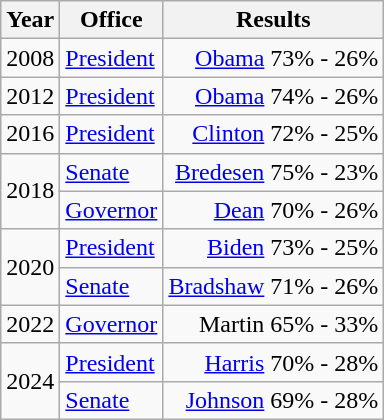<table class=wikitable>
<tr>
<th>Year</th>
<th>Office</th>
<th>Results</th>
</tr>
<tr>
<td>2008</td>
<td><a href='#'>President</a></td>
<td align="right" ><a href='#'>Obama</a> 73% - 26%</td>
</tr>
<tr>
<td>2012</td>
<td><a href='#'>President</a></td>
<td align="right" ><a href='#'>Obama</a> 74% - 26%</td>
</tr>
<tr>
<td>2016</td>
<td><a href='#'>President</a></td>
<td align="right" ><a href='#'>Clinton</a> 72% - 25%</td>
</tr>
<tr>
<td rowspan=2>2018</td>
<td><a href='#'>Senate</a></td>
<td align="right" ><a href='#'>Bredesen</a> 75% - 23%</td>
</tr>
<tr>
<td><a href='#'>Governor</a></td>
<td align="right" ><a href='#'>Dean</a> 70% - 26%</td>
</tr>
<tr>
<td rowspan=2>2020</td>
<td><a href='#'>President</a></td>
<td align="right" ><a href='#'>Biden</a> 73% - 25%</td>
</tr>
<tr>
<td><a href='#'>Senate</a></td>
<td align="right" ><a href='#'>Bradshaw</a> 71% - 26%</td>
</tr>
<tr>
<td>2022</td>
<td><a href='#'>Governor</a></td>
<td align="right" >Martin 65% - 33%</td>
</tr>
<tr>
<td rowspan=2>2024</td>
<td><a href='#'>President</a></td>
<td align="right" ><a href='#'>Harris</a> 70% - 28%</td>
</tr>
<tr>
<td><a href='#'>Senate</a></td>
<td align="right" ><a href='#'>Johnson</a> 69% - 28%</td>
</tr>
</table>
